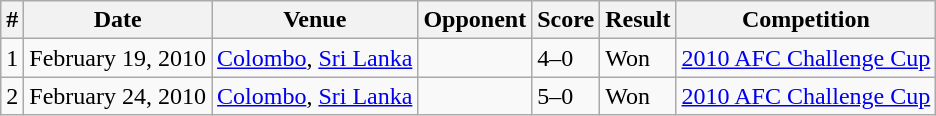<table class="wikitable">
<tr>
<th>#</th>
<th>Date</th>
<th>Venue</th>
<th>Opponent</th>
<th>Score</th>
<th>Result</th>
<th>Competition</th>
</tr>
<tr>
<td>1</td>
<td>February 19, 2010</td>
<td><a href='#'>Colombo</a>, <a href='#'>Sri Lanka</a></td>
<td></td>
<td>4–0</td>
<td>Won</td>
<td><a href='#'>2010 AFC Challenge Cup</a></td>
</tr>
<tr>
<td>2</td>
<td>February 24, 2010</td>
<td><a href='#'>Colombo</a>, <a href='#'>Sri Lanka</a></td>
<td></td>
<td>5–0</td>
<td>Won</td>
<td><a href='#'>2010 AFC Challenge Cup</a></td>
</tr>
</table>
